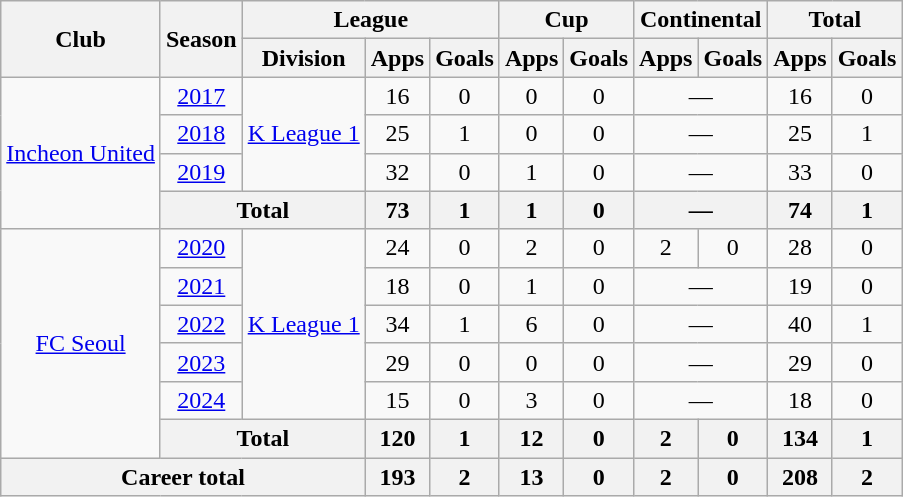<table class="wikitable" style="text-align:center">
<tr>
<th rowspan=2>Club</th>
<th rowspan=2>Season</th>
<th colspan=3>League</th>
<th colspan=2>Cup</th>
<th colspan=2>Continental</th>
<th colspan=2>Total</th>
</tr>
<tr>
<th>Division</th>
<th>Apps</th>
<th>Goals</th>
<th>Apps</th>
<th>Goals</th>
<th>Apps</th>
<th>Goals</th>
<th>Apps</th>
<th>Goals</th>
</tr>
<tr>
<td rowspan="4"><a href='#'>Incheon United</a></td>
<td><a href='#'>2017</a></td>
<td rowspan="3"><a href='#'>K League 1</a></td>
<td>16</td>
<td>0</td>
<td>0</td>
<td>0</td>
<td colspan="2">—</td>
<td>16</td>
<td>0</td>
</tr>
<tr>
<td><a href='#'>2018</a></td>
<td>25</td>
<td>1</td>
<td>0</td>
<td>0</td>
<td colspan="2">—</td>
<td>25</td>
<td>1</td>
</tr>
<tr>
<td><a href='#'>2019</a></td>
<td>32</td>
<td>0</td>
<td>1</td>
<td>0</td>
<td colspan="2">—</td>
<td>33</td>
<td>0</td>
</tr>
<tr>
<th colspan=2>Total</th>
<th>73</th>
<th>1</th>
<th>1</th>
<th>0</th>
<th colspan="2">—</th>
<th>74</th>
<th>1</th>
</tr>
<tr>
<td rowspan="6"><a href='#'>FC Seoul</a></td>
<td><a href='#'>2020</a></td>
<td rowspan="5"><a href='#'>K League 1</a></td>
<td>24</td>
<td>0</td>
<td>2</td>
<td>0</td>
<td>2</td>
<td>0</td>
<td>28</td>
<td>0</td>
</tr>
<tr>
<td><a href='#'>2021</a></td>
<td>18</td>
<td>0</td>
<td>1</td>
<td>0</td>
<td colspan="2">—</td>
<td>19</td>
<td>0</td>
</tr>
<tr>
<td><a href='#'>2022</a></td>
<td>34</td>
<td>1</td>
<td>6</td>
<td>0</td>
<td colspan="2">—</td>
<td>40</td>
<td>1</td>
</tr>
<tr>
<td><a href='#'>2023</a></td>
<td>29</td>
<td>0</td>
<td>0</td>
<td>0</td>
<td colspan="2">—</td>
<td>29</td>
<td>0</td>
</tr>
<tr>
<td><a href='#'>2024</a></td>
<td>15</td>
<td>0</td>
<td>3</td>
<td>0</td>
<td colspan="2">—</td>
<td>18</td>
<td>0</td>
</tr>
<tr>
<th colspan=2>Total</th>
<th>120</th>
<th>1</th>
<th>12</th>
<th>0</th>
<th>2</th>
<th>0</th>
<th>134</th>
<th>1</th>
</tr>
<tr>
<th colspan=3>Career total</th>
<th>193</th>
<th>2</th>
<th>13</th>
<th>0</th>
<th>2</th>
<th>0</th>
<th>208</th>
<th>2</th>
</tr>
</table>
